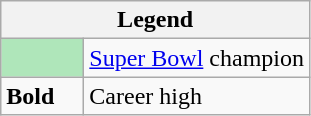<table class="wikitable">
<tr>
<th colspan="2">Legend</th>
</tr>
<tr>
<td style="background:#afe6ba; width:3em;"></td>
<td><a href='#'>Super Bowl</a> champion</td>
</tr>
<tr>
<td><strong>Bold</strong></td>
<td>Career high</td>
</tr>
</table>
